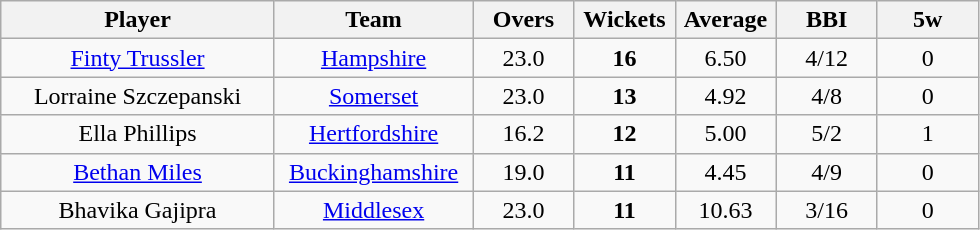<table class="wikitable" style="text-align:center">
<tr>
<th width=175>Player</th>
<th width=125>Team</th>
<th width=60>Overs</th>
<th width=60>Wickets</th>
<th width=60>Average</th>
<th width=60>BBI</th>
<th width=60>5w</th>
</tr>
<tr>
<td><a href='#'>Finty Trussler</a></td>
<td><a href='#'>Hampshire</a></td>
<td>23.0</td>
<td><strong>16</strong></td>
<td>6.50</td>
<td>4/12</td>
<td>0</td>
</tr>
<tr>
<td>Lorraine Szczepanski</td>
<td><a href='#'>Somerset</a></td>
<td>23.0</td>
<td><strong>13</strong></td>
<td>4.92</td>
<td>4/8</td>
<td>0</td>
</tr>
<tr>
<td>Ella Phillips</td>
<td><a href='#'>Hertfordshire</a></td>
<td>16.2</td>
<td><strong>12</strong></td>
<td>5.00</td>
<td>5/2</td>
<td>1</td>
</tr>
<tr>
<td><a href='#'>Bethan Miles</a></td>
<td><a href='#'>Buckinghamshire</a></td>
<td>19.0</td>
<td><strong>11</strong></td>
<td>4.45</td>
<td>4/9</td>
<td>0</td>
</tr>
<tr>
<td>Bhavika Gajipra</td>
<td><a href='#'>Middlesex</a></td>
<td>23.0</td>
<td><strong>11</strong></td>
<td>10.63</td>
<td>3/16</td>
<td>0</td>
</tr>
</table>
